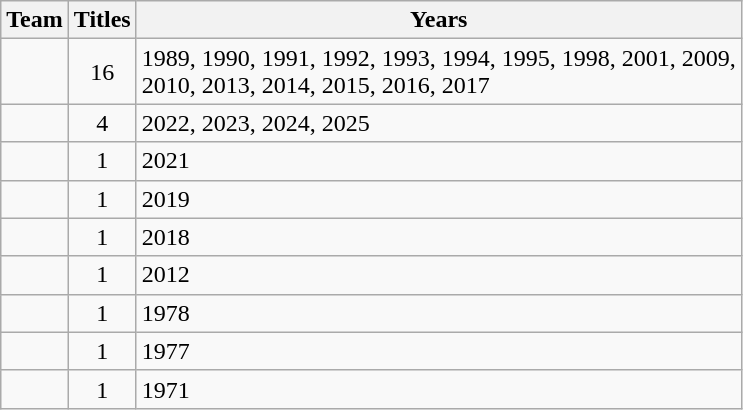<table class="wikitable sortable" style="text-align:center">
<tr>
<th>Team</th>
<th>Titles</th>
<th>Years</th>
</tr>
<tr>
<td style=><strong></strong></td>
<td>16</td>
<td align=left>1989, 1990, 1991, 1992, 1993, 1994, 1995, 1998, 2001, 2009,<br>2010, 2013, 2014, 2015, 2016, 2017</td>
</tr>
<tr>
<td style=><strong></strong></td>
<td>4</td>
<td align=left>2022, 2023, 2024, 2025</td>
</tr>
<tr>
<td style=><strong></strong></td>
<td>1</td>
<td align=left>2021</td>
</tr>
<tr>
<td style=><strong></strong></td>
<td>1</td>
<td align=left>2019</td>
</tr>
<tr>
<td style=><strong></strong></td>
<td>1</td>
<td align=left>2018</td>
</tr>
<tr>
<td style=><strong></strong></td>
<td>1</td>
<td align=left>2012</td>
</tr>
<tr>
<td style=><strong></strong></td>
<td>1</td>
<td align=left>1978</td>
</tr>
<tr>
<td style=><strong></strong></td>
<td>1</td>
<td align=left>1977</td>
</tr>
<tr>
<td style=><strong></strong></td>
<td>1</td>
<td align=left>1971</td>
</tr>
</table>
